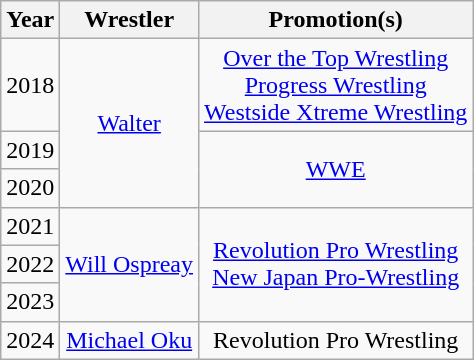<table class="wikitable sortable" style="text-align: center">
<tr>
<th>Year</th>
<th>Wrestler</th>
<th>Promotion(s)</th>
</tr>
<tr>
<td>2018</td>
<td rowspan=3><a href='#'>Walter</a></td>
<td><a href='#'>Over the Top Wrestling</a><br><a href='#'>Progress Wrestling</a><br><a href='#'>Westside Xtreme Wrestling</a></td>
</tr>
<tr>
<td>2019</td>
<td rowspan="2"><a href='#'>WWE</a></td>
</tr>
<tr>
<td>2020</td>
</tr>
<tr>
<td>2021</td>
<td rowspan="3"><a href='#'>Will Ospreay</a></td>
<td rowspan="3"><a href='#'>Revolution Pro Wrestling</a><br><a href='#'>New Japan Pro-Wrestling</a></td>
</tr>
<tr>
<td>2022</td>
</tr>
<tr>
<td>2023</td>
</tr>
<tr>
<td>2024</td>
<td><a href='#'>Michael Oku</a></td>
<td>Revolution Pro Wrestling</td>
</tr>
</table>
